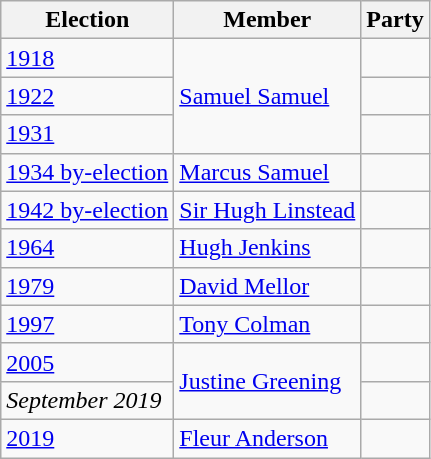<table class="wikitable">
<tr>
<th>Election</th>
<th>Member</th>
<th colspan="2">Party</th>
</tr>
<tr>
<td><a href='#'>1918</a></td>
<td rowspan=3><a href='#'>Samuel Samuel</a></td>
<td></td>
</tr>
<tr>
<td><a href='#'>1922</a></td>
<td></td>
</tr>
<tr>
<td><a href='#'>1931</a></td>
<td></td>
</tr>
<tr>
<td><a href='#'>1934 by-election</a></td>
<td><a href='#'>Marcus Samuel</a></td>
<td></td>
</tr>
<tr>
<td><a href='#'>1942 by-election</a></td>
<td><a href='#'>Sir Hugh Linstead</a></td>
<td></td>
</tr>
<tr>
<td><a href='#'>1964</a></td>
<td><a href='#'>Hugh Jenkins</a></td>
<td></td>
</tr>
<tr>
<td><a href='#'>1979</a></td>
<td><a href='#'>David Mellor</a></td>
<td></td>
</tr>
<tr>
<td><a href='#'>1997</a></td>
<td><a href='#'>Tony Colman</a></td>
<td></td>
</tr>
<tr>
<td><a href='#'>2005</a></td>
<td rowspan="2"><a href='#'>Justine Greening</a></td>
<td></td>
</tr>
<tr>
<td><em>September 2019</em></td>
<td></td>
</tr>
<tr>
<td><a href='#'>2019</a></td>
<td><a href='#'>Fleur Anderson</a></td>
<td></td>
</tr>
</table>
